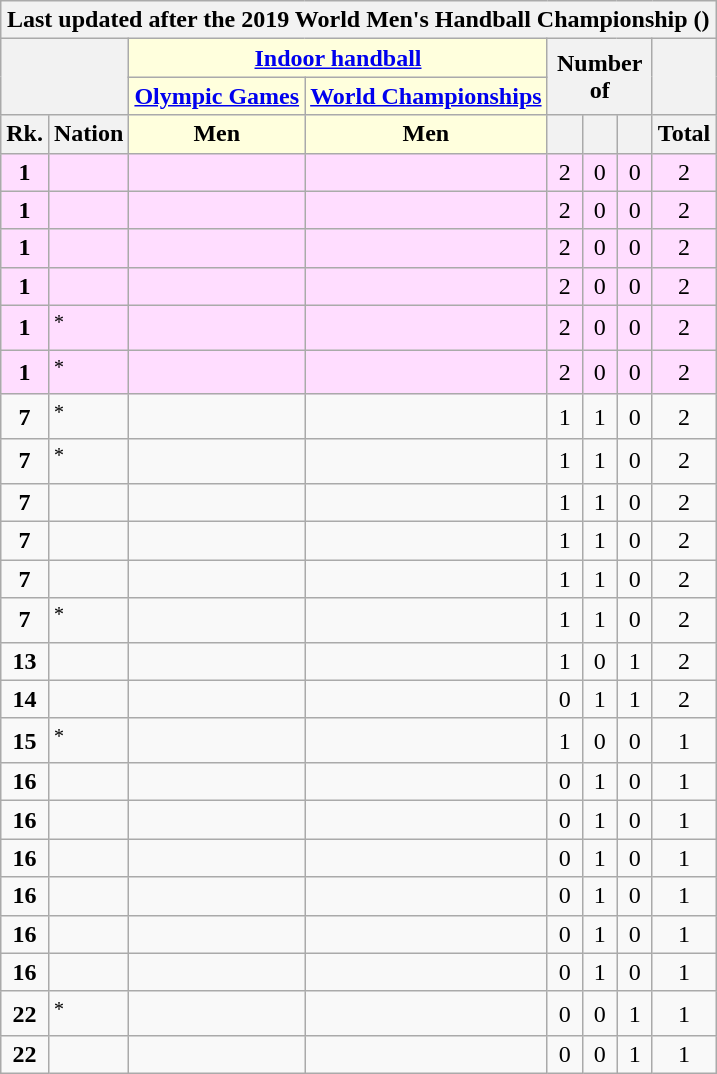<table class="wikitable" style="margin-top: 0em; text-align: center; font-size: 100%;">
<tr>
<th colspan="8">Last updated after the 2019 World Men's Handball Championship ()</th>
</tr>
<tr>
<th rowspan="2" colspan="2"></th>
<th colspan="2" style="background: #ffd;"><a href='#'>Indoor handball</a></th>
<th rowspan="2" colspan="3">Number of</th>
<th rowspan="2"></th>
</tr>
<tr>
<th style="background: #ffd;"><a href='#'>Olympic Games</a></th>
<th style="background: #ffd;"><a href='#'>World Championships</a></th>
</tr>
<tr>
<th style="width: 1em;">Rk.</th>
<th>Nation</th>
<th style="background: #ffd;">Men</th>
<th style="background: #ffd;">Men</th>
<th style="width: 1em;"></th>
<th style="width: 1em;"></th>
<th style="width: 1em;"></th>
<th style="width: 1em;">Total</th>
</tr>
<tr style="background: #fdf;">
<td><strong>1</strong></td>
<td style="text-align: left;"></td>
<td></td>
<td></td>
<td>2</td>
<td>0</td>
<td>0</td>
<td>2</td>
</tr>
<tr style="background: #fdf;">
<td><strong>1</strong></td>
<td style="text-align: left;"></td>
<td></td>
<td></td>
<td>2</td>
<td>0</td>
<td>0</td>
<td>2</td>
</tr>
<tr style="background: #fdf;">
<td><strong>1</strong></td>
<td style="text-align: left;"></td>
<td></td>
<td></td>
<td>2</td>
<td>0</td>
<td>0</td>
<td>2</td>
</tr>
<tr style="background: #fdf;">
<td><strong>1</strong></td>
<td style="text-align: left;"></td>
<td></td>
<td></td>
<td>2</td>
<td>0</td>
<td>0</td>
<td>2</td>
</tr>
<tr style="background: #fdf;">
<td><strong>1</strong></td>
<td style="text-align: left;"><em></em><sup>*</sup></td>
<td></td>
<td></td>
<td>2</td>
<td>0</td>
<td>0</td>
<td>2</td>
</tr>
<tr style="background: #fdf;">
<td><strong>1</strong></td>
<td style="text-align: left;"><em></em><sup>*</sup></td>
<td></td>
<td></td>
<td>2</td>
<td>0</td>
<td>0</td>
<td>2</td>
</tr>
<tr>
<td><strong>7</strong></td>
<td style="text-align: left;"><em></em><sup>*</sup></td>
<td></td>
<td></td>
<td>1</td>
<td>1</td>
<td>0</td>
<td>2</td>
</tr>
<tr>
<td><strong>7</strong></td>
<td style="text-align: left;"><em></em><sup>*</sup></td>
<td></td>
<td></td>
<td>1</td>
<td>1</td>
<td>0</td>
<td>2</td>
</tr>
<tr>
<td><strong>7</strong></td>
<td style="text-align: left;"></td>
<td></td>
<td></td>
<td>1</td>
<td>1</td>
<td>0</td>
<td>2</td>
</tr>
<tr>
<td><strong>7</strong></td>
<td style="text-align: left;"></td>
<td></td>
<td></td>
<td>1</td>
<td>1</td>
<td>0</td>
<td>2</td>
</tr>
<tr>
<td><strong>7</strong></td>
<td style="text-align: left;"></td>
<td></td>
<td></td>
<td>1</td>
<td>1</td>
<td>0</td>
<td>2</td>
</tr>
<tr>
<td><strong>7</strong></td>
<td style="text-align: left;"><em></em><sup>*</sup></td>
<td></td>
<td></td>
<td>1</td>
<td>1</td>
<td>0</td>
<td>2</td>
</tr>
<tr>
<td><strong>13</strong></td>
<td style="text-align: left;"></td>
<td></td>
<td></td>
<td>1</td>
<td>0</td>
<td>1</td>
<td>2</td>
</tr>
<tr>
<td><strong>14</strong></td>
<td style="text-align: left;"></td>
<td></td>
<td></td>
<td>0</td>
<td>1</td>
<td>1</td>
<td>2</td>
</tr>
<tr>
<td><strong>15</strong></td>
<td style="text-align: left;"><em></em><sup>*</sup></td>
<td></td>
<td></td>
<td>1</td>
<td>0</td>
<td>0</td>
<td>1</td>
</tr>
<tr>
<td><strong>16</strong></td>
<td style="text-align: left;"></td>
<td></td>
<td></td>
<td>0</td>
<td>1</td>
<td>0</td>
<td>1</td>
</tr>
<tr>
<td><strong>16</strong></td>
<td style="text-align: left;"></td>
<td></td>
<td></td>
<td>0</td>
<td>1</td>
<td>0</td>
<td>1</td>
</tr>
<tr>
<td><strong>16</strong></td>
<td style="text-align: left;"></td>
<td></td>
<td></td>
<td>0</td>
<td>1</td>
<td>0</td>
<td>1</td>
</tr>
<tr>
<td><strong>16</strong></td>
<td style="text-align: left;"></td>
<td></td>
<td></td>
<td>0</td>
<td>1</td>
<td>0</td>
<td>1</td>
</tr>
<tr>
<td><strong>16</strong></td>
<td style="text-align: left;"></td>
<td></td>
<td></td>
<td>0</td>
<td>1</td>
<td>0</td>
<td>1</td>
</tr>
<tr>
<td><strong>16</strong></td>
<td style="text-align: left;"></td>
<td></td>
<td></td>
<td>0</td>
<td>1</td>
<td>0</td>
<td>1</td>
</tr>
<tr>
<td><strong>22</strong></td>
<td style="text-align: left;"><em></em><sup>*</sup></td>
<td></td>
<td></td>
<td>0</td>
<td>0</td>
<td>1</td>
<td>1</td>
</tr>
<tr>
<td><strong>22</strong></td>
<td style="text-align: left;"></td>
<td></td>
<td></td>
<td>0</td>
<td>0</td>
<td>1</td>
<td>1</td>
</tr>
</table>
